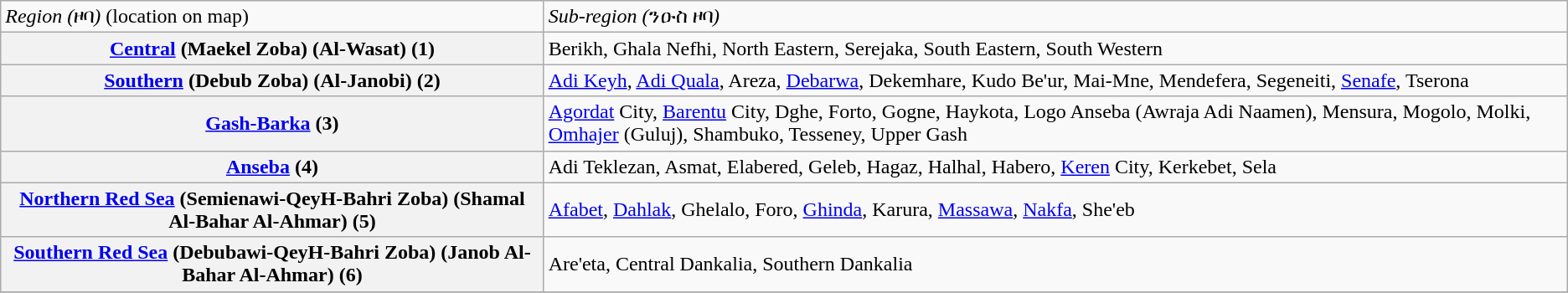<table class=wikitable>
<tr>
<td><em>Region</em> <em>(</em>ዞባ<em>)</em> (location on map)</td>
<td><em>Sub-region</em> <em>(</em>ንዑስ ዞባ<em>)</em></td>
</tr>
<tr>
<th><a href='#'>Central</a> (Maekel Zoba) (Al-Wasat) (1)</th>
<td>Berikh, Ghala Nefhi, North Eastern, Serejaka, South Eastern, South Western</td>
</tr>
<tr>
<th><a href='#'>Southern</a> (Debub Zoba) (Al-Janobi) (2)</th>
<td><a href='#'>Adi Keyh</a>, <a href='#'>Adi Quala</a>, Areza, <a href='#'>Debarwa</a>, Dekemhare, Kudo Be'ur, Mai-Mne, Mendefera, Segeneiti, <a href='#'>Senafe</a>, Tserona</td>
</tr>
<tr>
<th><a href='#'>Gash-Barka</a> (3)</th>
<td><a href='#'>Agordat</a> City, <a href='#'>Barentu</a> City, Dghe, Forto, Gogne, Haykota, Logo Anseba (Awraja Adi Naamen), Mensura, Mogolo, Molki, <a href='#'>Omhajer</a> (Guluj), Shambuko, Tesseney, Upper Gash</td>
</tr>
<tr>
<th><a href='#'>Anseba</a> (4)</th>
<td>Adi Teklezan, Asmat, Elabered, Geleb, Hagaz, Halhal, Habero, <a href='#'>Keren</a> City, Kerkebet, Sela</td>
</tr>
<tr>
<th><a href='#'>Northern Red Sea</a> (Semienawi-QeyH-Bahri Zoba) (Shamal Al-Bahar Al-Ahmar) (5)</th>
<td><a href='#'>Afabet</a>, <a href='#'>Dahlak</a>, Ghelalo, Foro, <a href='#'>Ghinda</a>, Karura, <a href='#'>Massawa</a>, <a href='#'>Nakfa</a>, She'eb</td>
</tr>
<tr>
<th><a href='#'>Southern Red Sea</a> (Debubawi-QeyH-Bahri Zoba) (Janob Al-Bahar Al-Ahmar) (6)</th>
<td>Are'eta, Central Dankalia, Southern Dankalia</td>
</tr>
<tr>
</tr>
</table>
